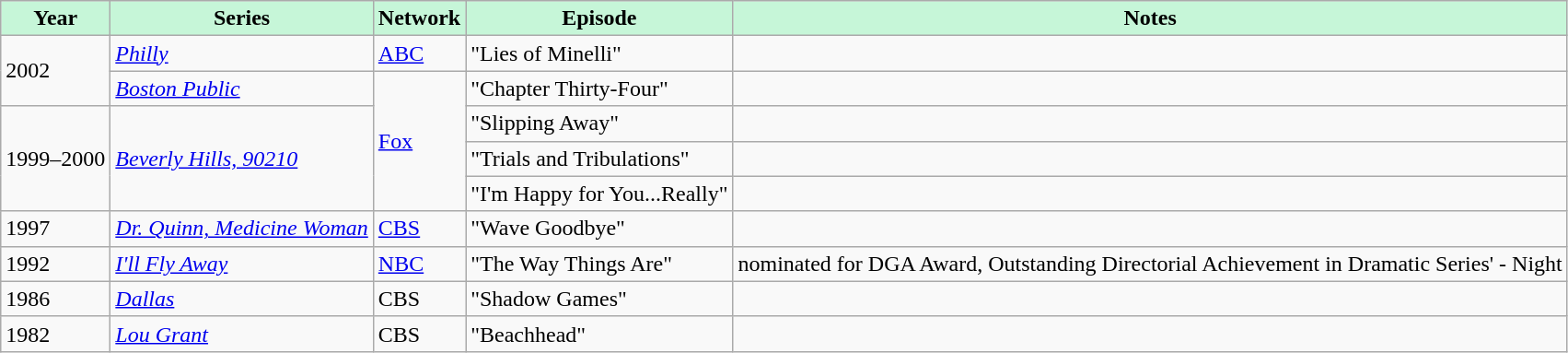<table class="wikitable" style="font-size:100%;">
<tr>
<th style="background:#C6F6D8;">Year</th>
<th style="background:#C6F6D8;">Series</th>
<th style="background:#C6F6D8;">Network</th>
<th style="background:#C6F6D8;">Episode</th>
<th style="background:#C6F6D8;">Notes</th>
</tr>
<tr>
<td rowspan=2>2002</td>
<td><em><a href='#'>Philly</a></em></td>
<td><a href='#'>ABC</a></td>
<td>"Lies of Minelli"</td>
<td></td>
</tr>
<tr>
<td><em><a href='#'>Boston Public</a></em></td>
<td rowspan=4><a href='#'>Fox</a></td>
<td>"Chapter Thirty-Four"</td>
<td></td>
</tr>
<tr>
<td rowspan=3>1999–2000</td>
<td rowspan=3><em><a href='#'>Beverly Hills, 90210</a></em></td>
<td>"Slipping Away"</td>
<td></td>
</tr>
<tr>
<td>"Trials and Tribulations"</td>
<td></td>
</tr>
<tr>
<td>"I'm Happy for You...Really"</td>
<td></td>
</tr>
<tr>
<td>1997</td>
<td><em><a href='#'>Dr. Quinn, Medicine Woman</a></em></td>
<td><a href='#'>CBS</a></td>
<td>"Wave Goodbye"</td>
<td></td>
</tr>
<tr>
<td>1992</td>
<td><em><a href='#'>I'll Fly Away</a></em></td>
<td><a href='#'>NBC</a></td>
<td>"The Way Things Are"</td>
<td>nominated for DGA Award, Outstanding Directorial Achievement in Dramatic Series' - Night</td>
</tr>
<tr>
<td>1986</td>
<td><em><a href='#'>Dallas</a></em></td>
<td>CBS</td>
<td>"Shadow Games"</td>
<td></td>
</tr>
<tr>
<td>1982</td>
<td><em><a href='#'>Lou Grant</a></em></td>
<td>CBS</td>
<td>"Beachhead"</td>
<td></td>
</tr>
</table>
